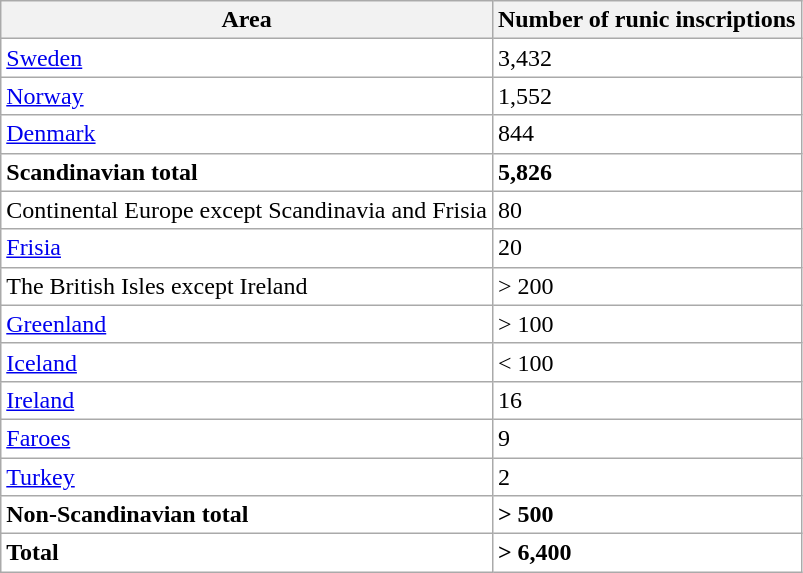<table style="background:white;" class="wikitable">
<tr>
<th>Area</th>
<th>Number of runic inscriptions</th>
</tr>
<tr>
<td><a href='#'>Sweden</a></td>
<td>3,432</td>
</tr>
<tr>
<td><a href='#'>Norway</a></td>
<td>1,552</td>
</tr>
<tr>
<td><a href='#'>Denmark</a></td>
<td>844</td>
</tr>
<tr>
<td><strong>Scandinavian total</strong></td>
<td><strong>5,826</strong></td>
</tr>
<tr>
<td>Continental Europe except Scandinavia and Frisia</td>
<td>80</td>
</tr>
<tr>
<td><a href='#'>Frisia</a></td>
<td>20</td>
</tr>
<tr>
<td>The British Isles except Ireland</td>
<td>> 200</td>
</tr>
<tr>
<td><a href='#'>Greenland</a></td>
<td>> 100</td>
</tr>
<tr>
<td><a href='#'>Iceland</a></td>
<td>< 100</td>
</tr>
<tr>
<td><a href='#'>Ireland</a></td>
<td>16</td>
</tr>
<tr>
<td><a href='#'>Faroes</a></td>
<td>9</td>
</tr>
<tr>
<td><a href='#'>Turkey</a></td>
<td>2</td>
</tr>
<tr>
<td><strong>Non-Scandinavian total</strong></td>
<td><strong>> 500</strong></td>
</tr>
<tr>
<td><strong>Total</strong></td>
<td><strong>> 6,400</strong></td>
</tr>
</table>
